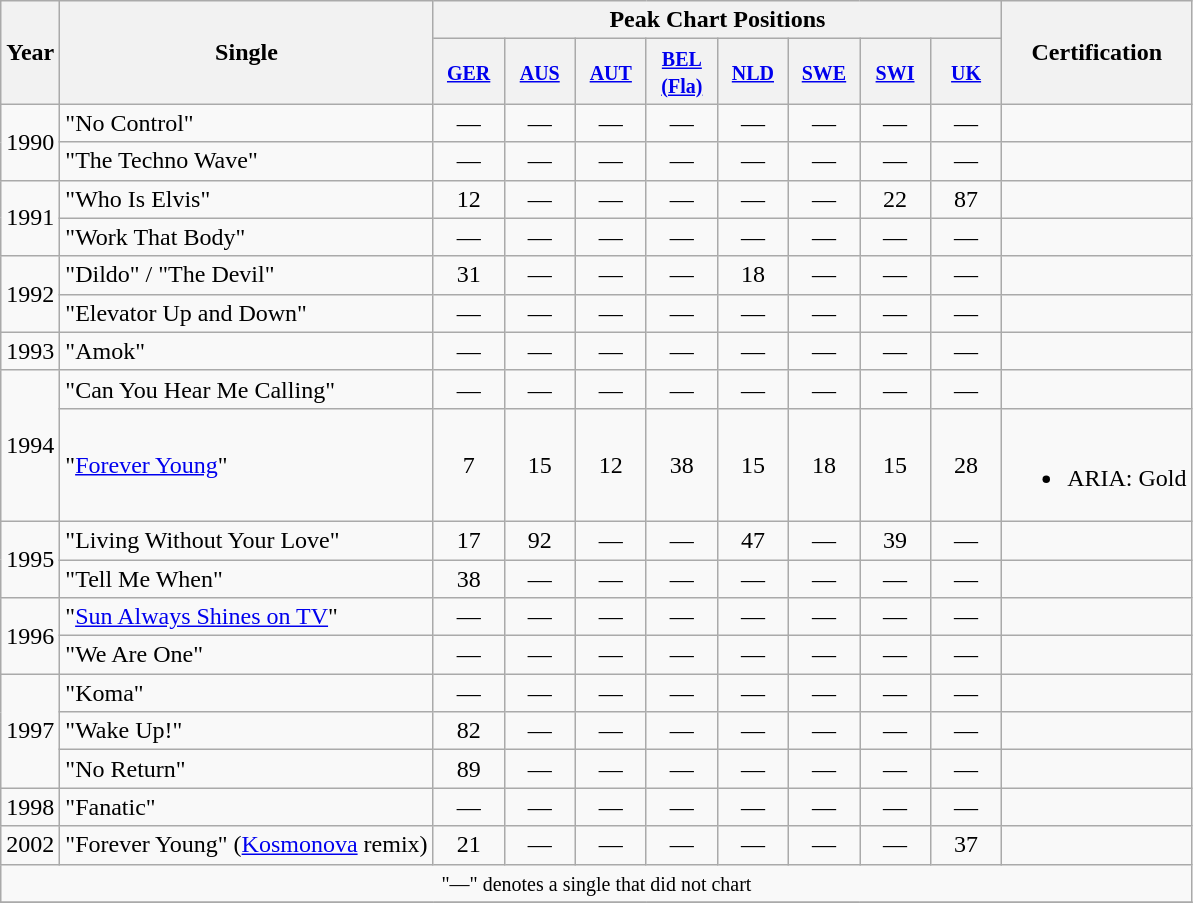<table class="wikitable">
<tr>
<th rowspan="2">Year</th>
<th rowspan="2">Single</th>
<th colspan="8">Peak Chart Positions</th>
<th rowspan="2">Certification</th>
</tr>
<tr>
<th width="40"><small><a href='#'>GER</a></small><br></th>
<th width="40"><small><a href='#'>AUS</a></small><br></th>
<th width="40"><small><a href='#'>AUT</a></small><br></th>
<th width="40"><small><a href='#'>BEL<br>(Fla)</a></small><br></th>
<th width="40"><small><a href='#'>NLD</a></small><br></th>
<th width="40"><small><a href='#'>SWE</a></small><br></th>
<th width="40"><small><a href='#'>SWI</a></small><br></th>
<th width="40"><small><a href='#'>UK</a></small><br></th>
</tr>
<tr>
<td rowspan="2">1990</td>
<td>"No Control"</td>
<td align="center">—</td>
<td align="center">—</td>
<td align="center">—</td>
<td align="center">—</td>
<td align="center">—</td>
<td align="center">—</td>
<td align="center">—</td>
<td align="center">—</td>
<td></td>
</tr>
<tr>
<td>"The Techno Wave"</td>
<td align="center">—</td>
<td align="center">—</td>
<td align="center">—</td>
<td align="center">—</td>
<td align="center">—</td>
<td align="center">—</td>
<td align="center">—</td>
<td align="center">—</td>
<td></td>
</tr>
<tr>
<td rowspan="2">1991</td>
<td>"Who Is Elvis"</td>
<td align="center">12</td>
<td align="center">—</td>
<td align="center">—</td>
<td align="center">—</td>
<td align="center">—</td>
<td align="center">—</td>
<td align="center">22</td>
<td align="center">87</td>
<td></td>
</tr>
<tr>
<td>"Work That Body"</td>
<td align="center">—</td>
<td align="center">—</td>
<td align="center">—</td>
<td align="center">—</td>
<td align="center">—</td>
<td align="center">—</td>
<td align="center">—</td>
<td align="center">—</td>
<td></td>
</tr>
<tr>
<td rowspan="2">1992</td>
<td>"Dildo" / "The Devil"</td>
<td align="center">31</td>
<td align="center">—</td>
<td align="center">—</td>
<td align="center">—</td>
<td align="center">18</td>
<td align="center">—</td>
<td align="center">—</td>
<td align="center">—</td>
<td></td>
</tr>
<tr>
<td>"Elevator Up and Down"</td>
<td align="center">—</td>
<td align="center">—</td>
<td align="center">—</td>
<td align="center">—</td>
<td align="center">—</td>
<td align="center">—</td>
<td align="center">—</td>
<td align="center">—</td>
<td></td>
</tr>
<tr>
<td align="center">1993</td>
<td>"Amok"</td>
<td align="center">—</td>
<td align="center">—</td>
<td align="center">—</td>
<td align="center">—</td>
<td align="center">—</td>
<td align="center">—</td>
<td align="center">—</td>
<td align="center">—</td>
<td></td>
</tr>
<tr>
<td rowspan="2">1994</td>
<td>"Can You Hear Me Calling"</td>
<td align="center">—</td>
<td align="center">—</td>
<td align="center">—</td>
<td align="center">—</td>
<td align="center">—</td>
<td align="center">—</td>
<td align="center">—</td>
<td align="center">—</td>
<td></td>
</tr>
<tr>
<td>"<a href='#'>Forever Young</a>"</td>
<td align="center">7</td>
<td align="center">15</td>
<td align="center">12</td>
<td align="center">38</td>
<td align="center">15</td>
<td align="center">18</td>
<td align="center">15</td>
<td align="center">28</td>
<td><br><ul><li>ARIA: Gold</li></ul></td>
</tr>
<tr>
<td rowspan="2">1995</td>
<td>"Living Without Your Love"</td>
<td align="center">17</td>
<td align="center">92</td>
<td align="center">—</td>
<td align="center">—</td>
<td align="center">47</td>
<td align="center">—</td>
<td align="center">39</td>
<td align="center">—</td>
<td></td>
</tr>
<tr>
<td>"Tell Me When"</td>
<td align="center">38</td>
<td align="center">—</td>
<td align="center">—</td>
<td align="center">—</td>
<td align="center">—</td>
<td align="center">—</td>
<td align="center">—</td>
<td align="center">—</td>
<td></td>
</tr>
<tr>
<td rowspan="2">1996</td>
<td>"<a href='#'>Sun Always Shines on TV</a>"</td>
<td align="center">—</td>
<td align="center">—</td>
<td align="center">—</td>
<td align="center">—</td>
<td align="center">—</td>
<td align="center">—</td>
<td align="center">—</td>
<td align="center">—</td>
<td></td>
</tr>
<tr>
<td>"We Are One"</td>
<td align="center">—</td>
<td align="center">—</td>
<td align="center">—</td>
<td align="center">—</td>
<td align="center">—</td>
<td align="center">—</td>
<td align="center">—</td>
<td align="center">—</td>
<td></td>
</tr>
<tr>
<td rowspan="3">1997</td>
<td>"Koma"</td>
<td align="center">—</td>
<td align="center">—</td>
<td align="center">—</td>
<td align="center">—</td>
<td align="center">—</td>
<td align="center">—</td>
<td align="center">—</td>
<td align="center">—</td>
<td></td>
</tr>
<tr>
<td>"Wake Up!"</td>
<td align="center">82</td>
<td align="center">—</td>
<td align="center">—</td>
<td align="center">—</td>
<td align="center">—</td>
<td align="center">—</td>
<td align="center">—</td>
<td align="center">—</td>
<td></td>
</tr>
<tr>
<td>"No Return"</td>
<td align="center">89</td>
<td align="center">—</td>
<td align="center">—</td>
<td align="center">—</td>
<td align="center">—</td>
<td align="center">—</td>
<td align="center">—</td>
<td align="center">—</td>
<td></td>
</tr>
<tr>
<td align="center">1998</td>
<td>"Fanatic"</td>
<td align="center">—</td>
<td align="center">—</td>
<td align="center">—</td>
<td align="center">—</td>
<td align="center">—</td>
<td align="center">—</td>
<td align="center">—</td>
<td align="center">—</td>
<td></td>
</tr>
<tr>
<td align="center">2002</td>
<td>"Forever Young" (<a href='#'>Kosmonova</a> remix)</td>
<td align="center">21</td>
<td align="center">—</td>
<td align="center">—</td>
<td align="center">—</td>
<td align="center">—</td>
<td align="center">—</td>
<td align="center">—</td>
<td align="center">37</td>
<td></td>
</tr>
<tr>
<td align="center" colspan="11"><small>"—" denotes a single that did not chart</small></td>
</tr>
<tr>
</tr>
</table>
